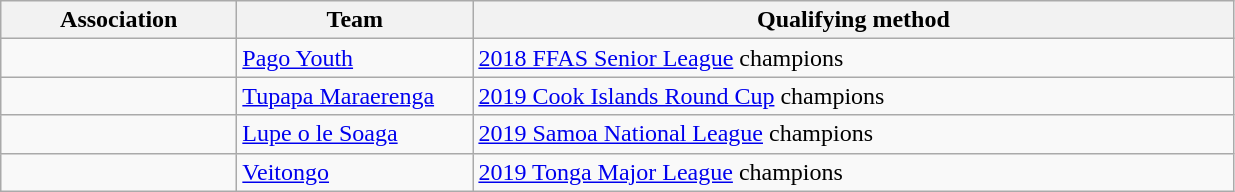<table class="wikitable">
<tr>
<th width=150>Association</th>
<th width=150>Team</th>
<th width=500>Qualifying method</th>
</tr>
<tr>
<td></td>
<td><a href='#'>Pago Youth</a></td>
<td><a href='#'>2018 FFAS Senior League</a> champions</td>
</tr>
<tr>
<td></td>
<td><a href='#'>Tupapa Maraerenga</a></td>
<td><a href='#'>2019 Cook Islands Round Cup</a> champions</td>
</tr>
<tr>
<td></td>
<td><a href='#'>Lupe o le Soaga</a></td>
<td><a href='#'>2019 Samoa National League</a> champions</td>
</tr>
<tr>
<td></td>
<td><a href='#'>Veitongo</a></td>
<td><a href='#'>2019 Tonga Major League</a> champions</td>
</tr>
</table>
